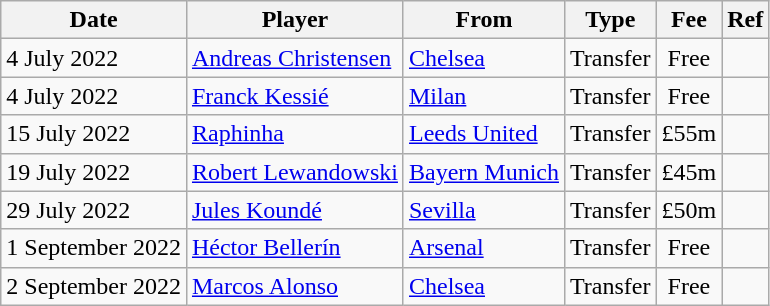<table class="wikitable">
<tr>
<th>Date</th>
<th>Player</th>
<th>From</th>
<th>Type</th>
<th>Fee</th>
<th>Ref</th>
</tr>
<tr>
<td>4 July 2022</td>
<td> <a href='#'>Andreas Christensen</a></td>
<td> <a href='#'>Chelsea</a></td>
<td align=center>Transfer</td>
<td align=center>Free</td>
<td align=center></td>
</tr>
<tr>
<td>4 July 2022</td>
<td> <a href='#'>Franck Kessié</a></td>
<td> <a href='#'>Milan</a></td>
<td align=center>Transfer</td>
<td align=center>Free</td>
<td align=center></td>
</tr>
<tr>
<td>15 July 2022</td>
<td> <a href='#'>Raphinha</a></td>
<td> <a href='#'>Leeds United</a></td>
<td align=center>Transfer</td>
<td align=center>£55m</td>
<td align=center></td>
</tr>
<tr>
<td>19 July 2022</td>
<td> <a href='#'>Robert Lewandowski</a></td>
<td> <a href='#'>Bayern Munich</a></td>
<td align=center>Transfer</td>
<td align=center>£45m</td>
<td align=center></td>
</tr>
<tr>
<td>29 July 2022</td>
<td> <a href='#'>Jules Koundé</a></td>
<td> <a href='#'>Sevilla</a></td>
<td align=center>Transfer</td>
<td align=center>£50m</td>
<td align=center></td>
</tr>
<tr>
<td>1 September 2022</td>
<td> <a href='#'>Héctor Bellerín</a></td>
<td> <a href='#'>Arsenal</a></td>
<td align=center>Transfer</td>
<td align=center>Free</td>
<td align=center></td>
</tr>
<tr>
<td>2 September 2022</td>
<td> <a href='#'>Marcos Alonso</a></td>
<td> <a href='#'>Chelsea</a></td>
<td align=center>Transfer</td>
<td align=center>Free</td>
<td align=center></td>
</tr>
</table>
